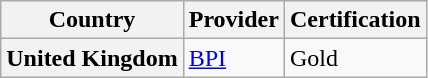<table class="wikitable plainrowheaders">
<tr>
<th scope="col">Country</th>
<th scope="col">Provider</th>
<th scope="col">Certification</th>
</tr>
<tr>
<th scope="row">United Kingdom</th>
<td><a href='#'>BPI</a></td>
<td>Gold</td>
</tr>
</table>
